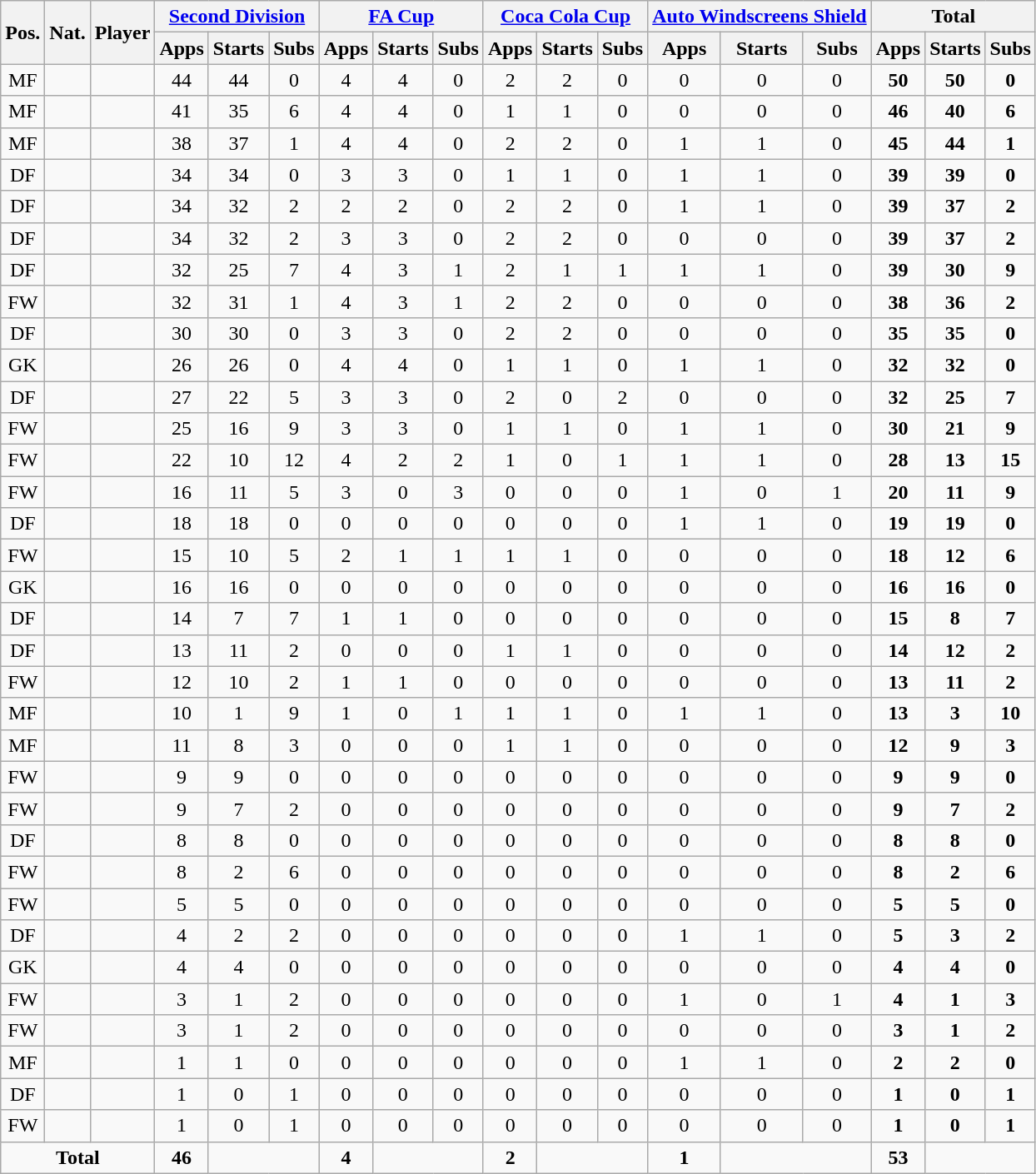<table class="wikitable" style="text-align:center">
<tr>
<th rowspan="2">Pos.</th>
<th rowspan="2">Nat.</th>
<th rowspan="2">Player</th>
<th colspan="3"><a href='#'>Second Division</a></th>
<th colspan="3"><a href='#'>FA Cup</a></th>
<th colspan="3"><a href='#'>Coca Cola Cup</a></th>
<th colspan="3"><a href='#'>Auto Windscreens Shield</a></th>
<th colspan="3">Total</th>
</tr>
<tr>
<th>Apps</th>
<th>Starts</th>
<th>Subs</th>
<th>Apps</th>
<th>Starts</th>
<th>Subs</th>
<th>Apps</th>
<th>Starts</th>
<th>Subs</th>
<th>Apps</th>
<th>Starts</th>
<th>Subs</th>
<th>Apps</th>
<th>Starts</th>
<th>Subs</th>
</tr>
<tr>
<td>MF</td>
<td></td>
<td align=left></td>
<td>44</td>
<td>44</td>
<td>0</td>
<td>4</td>
<td>4</td>
<td>0</td>
<td>2</td>
<td>2</td>
<td>0</td>
<td>0</td>
<td>0</td>
<td>0</td>
<td><strong>50</strong></td>
<td><strong>50</strong></td>
<td><strong>0</strong></td>
</tr>
<tr>
<td>MF</td>
<td></td>
<td align=left></td>
<td>41</td>
<td>35</td>
<td>6</td>
<td>4</td>
<td>4</td>
<td>0</td>
<td>1</td>
<td>1</td>
<td>0</td>
<td>0</td>
<td>0</td>
<td>0</td>
<td><strong>46</strong></td>
<td><strong>40</strong></td>
<td><strong>6</strong></td>
</tr>
<tr>
<td>MF</td>
<td></td>
<td align=left></td>
<td>38</td>
<td>37</td>
<td>1</td>
<td>4</td>
<td>4</td>
<td>0</td>
<td>2</td>
<td>2</td>
<td>0</td>
<td>1</td>
<td>1</td>
<td>0</td>
<td><strong>45</strong></td>
<td><strong>44</strong></td>
<td><strong>1</strong></td>
</tr>
<tr>
<td>DF</td>
<td></td>
<td align=left></td>
<td>34</td>
<td>34</td>
<td>0</td>
<td>3</td>
<td>3</td>
<td>0</td>
<td>1</td>
<td>1</td>
<td>0</td>
<td>1</td>
<td>1</td>
<td>0</td>
<td><strong>39</strong></td>
<td><strong>39</strong></td>
<td><strong>0</strong></td>
</tr>
<tr>
<td>DF</td>
<td></td>
<td align=left></td>
<td>34</td>
<td>32</td>
<td>2</td>
<td>2</td>
<td>2</td>
<td>0</td>
<td>2</td>
<td>2</td>
<td>0</td>
<td>1</td>
<td>1</td>
<td>0</td>
<td><strong>39</strong></td>
<td><strong>37</strong></td>
<td><strong>2</strong></td>
</tr>
<tr>
<td>DF</td>
<td></td>
<td align=left></td>
<td>34</td>
<td>32</td>
<td>2</td>
<td>3</td>
<td>3</td>
<td>0</td>
<td>2</td>
<td>2</td>
<td>0</td>
<td>0</td>
<td>0</td>
<td>0</td>
<td><strong>39</strong></td>
<td><strong>37</strong></td>
<td><strong>2</strong></td>
</tr>
<tr>
<td>DF</td>
<td></td>
<td align=left></td>
<td>32</td>
<td>25</td>
<td>7</td>
<td>4</td>
<td>3</td>
<td>1</td>
<td>2</td>
<td>1</td>
<td>1</td>
<td>1</td>
<td>1</td>
<td>0</td>
<td><strong>39</strong></td>
<td><strong>30</strong></td>
<td><strong>9</strong></td>
</tr>
<tr>
<td>FW</td>
<td></td>
<td align=left></td>
<td>32</td>
<td>31</td>
<td>1</td>
<td>4</td>
<td>3</td>
<td>1</td>
<td>2</td>
<td>2</td>
<td>0</td>
<td>0</td>
<td>0</td>
<td>0</td>
<td><strong>38</strong></td>
<td><strong>36</strong></td>
<td><strong>2</strong></td>
</tr>
<tr>
<td>DF</td>
<td></td>
<td align=left></td>
<td>30</td>
<td>30</td>
<td>0</td>
<td>3</td>
<td>3</td>
<td>0</td>
<td>2</td>
<td>2</td>
<td>0</td>
<td>0</td>
<td>0</td>
<td>0</td>
<td><strong>35</strong></td>
<td><strong>35</strong></td>
<td><strong>0</strong></td>
</tr>
<tr>
<td>GK</td>
<td></td>
<td align=left></td>
<td>26</td>
<td>26</td>
<td>0</td>
<td>4</td>
<td>4</td>
<td>0</td>
<td>1</td>
<td>1</td>
<td>0</td>
<td>1</td>
<td>1</td>
<td>0</td>
<td><strong>32</strong></td>
<td><strong>32</strong></td>
<td><strong>0</strong></td>
</tr>
<tr>
<td>DF</td>
<td></td>
<td align=left></td>
<td>27</td>
<td>22</td>
<td>5</td>
<td>3</td>
<td>3</td>
<td>0</td>
<td>2</td>
<td>0</td>
<td>2</td>
<td>0</td>
<td>0</td>
<td>0</td>
<td><strong>32</strong></td>
<td><strong>25</strong></td>
<td><strong>7</strong></td>
</tr>
<tr>
<td>FW</td>
<td></td>
<td align=left></td>
<td>25</td>
<td>16</td>
<td>9</td>
<td>3</td>
<td>3</td>
<td>0</td>
<td>1</td>
<td>1</td>
<td>0</td>
<td>1</td>
<td>1</td>
<td>0</td>
<td><strong>30</strong></td>
<td><strong>21</strong></td>
<td><strong>9</strong></td>
</tr>
<tr>
<td>FW</td>
<td></td>
<td align=left></td>
<td>22</td>
<td>10</td>
<td>12</td>
<td>4</td>
<td>2</td>
<td>2</td>
<td>1</td>
<td>0</td>
<td>1</td>
<td>1</td>
<td>1</td>
<td>0</td>
<td><strong>28</strong></td>
<td><strong>13</strong></td>
<td><strong>15</strong></td>
</tr>
<tr>
<td>FW</td>
<td></td>
<td align=left></td>
<td>16</td>
<td>11</td>
<td>5</td>
<td>3</td>
<td>0</td>
<td>3</td>
<td>0</td>
<td>0</td>
<td>0</td>
<td>1</td>
<td>0</td>
<td>1</td>
<td><strong>20</strong></td>
<td><strong>11</strong></td>
<td><strong>9</strong></td>
</tr>
<tr>
<td>DF</td>
<td></td>
<td align=left></td>
<td>18</td>
<td>18</td>
<td>0</td>
<td>0</td>
<td>0</td>
<td>0</td>
<td>0</td>
<td>0</td>
<td>0</td>
<td>1</td>
<td>1</td>
<td>0</td>
<td><strong>19</strong></td>
<td><strong>19</strong></td>
<td><strong>0</strong></td>
</tr>
<tr>
<td>FW</td>
<td></td>
<td align=left></td>
<td>15</td>
<td>10</td>
<td>5</td>
<td>2</td>
<td>1</td>
<td>1</td>
<td>1</td>
<td>1</td>
<td>0</td>
<td>0</td>
<td>0</td>
<td>0</td>
<td><strong>18</strong></td>
<td><strong>12</strong></td>
<td><strong>6</strong></td>
</tr>
<tr>
<td>GK</td>
<td></td>
<td align=left></td>
<td>16</td>
<td>16</td>
<td>0</td>
<td>0</td>
<td>0</td>
<td>0</td>
<td>0</td>
<td>0</td>
<td>0</td>
<td>0</td>
<td>0</td>
<td>0</td>
<td><strong>16</strong></td>
<td><strong>16</strong></td>
<td><strong>0</strong></td>
</tr>
<tr>
<td>DF</td>
<td></td>
<td align=left></td>
<td>14</td>
<td>7</td>
<td>7</td>
<td>1</td>
<td>1</td>
<td>0</td>
<td>0</td>
<td>0</td>
<td>0</td>
<td>0</td>
<td>0</td>
<td>0</td>
<td><strong>15</strong></td>
<td><strong>8</strong></td>
<td><strong>7</strong></td>
</tr>
<tr>
<td>DF</td>
<td></td>
<td align=left></td>
<td>13</td>
<td>11</td>
<td>2</td>
<td>0</td>
<td>0</td>
<td>0</td>
<td>1</td>
<td>1</td>
<td>0</td>
<td>0</td>
<td>0</td>
<td>0</td>
<td><strong>14</strong></td>
<td><strong>12</strong></td>
<td><strong>2</strong></td>
</tr>
<tr>
<td>FW</td>
<td></td>
<td align=left></td>
<td>12</td>
<td>10</td>
<td>2</td>
<td>1</td>
<td>1</td>
<td>0</td>
<td>0</td>
<td>0</td>
<td>0</td>
<td>0</td>
<td>0</td>
<td>0</td>
<td><strong>13</strong></td>
<td><strong>11</strong></td>
<td><strong>2</strong></td>
</tr>
<tr>
<td>MF</td>
<td></td>
<td align=left></td>
<td>10</td>
<td>1</td>
<td>9</td>
<td>1</td>
<td>0</td>
<td>1</td>
<td>1</td>
<td>1</td>
<td>0</td>
<td>1</td>
<td>1</td>
<td>0</td>
<td><strong>13</strong></td>
<td><strong>3</strong></td>
<td><strong>10</strong></td>
</tr>
<tr>
<td>MF</td>
<td></td>
<td align=left></td>
<td>11</td>
<td>8</td>
<td>3</td>
<td>0</td>
<td>0</td>
<td>0</td>
<td>1</td>
<td>1</td>
<td>0</td>
<td>0</td>
<td>0</td>
<td>0</td>
<td><strong>12</strong></td>
<td><strong>9</strong></td>
<td><strong>3</strong></td>
</tr>
<tr>
<td>FW</td>
<td></td>
<td align=left></td>
<td>9</td>
<td>9</td>
<td>0</td>
<td>0</td>
<td>0</td>
<td>0</td>
<td>0</td>
<td>0</td>
<td>0</td>
<td>0</td>
<td>0</td>
<td>0</td>
<td><strong>9</strong></td>
<td><strong>9</strong></td>
<td><strong>0</strong></td>
</tr>
<tr>
<td>FW</td>
<td></td>
<td align=left></td>
<td>9</td>
<td>7</td>
<td>2</td>
<td>0</td>
<td>0</td>
<td>0</td>
<td>0</td>
<td>0</td>
<td>0</td>
<td>0</td>
<td>0</td>
<td>0</td>
<td><strong>9</strong></td>
<td><strong>7</strong></td>
<td><strong>2</strong></td>
</tr>
<tr>
<td>DF</td>
<td></td>
<td align=left></td>
<td>8</td>
<td>8</td>
<td>0</td>
<td>0</td>
<td>0</td>
<td>0</td>
<td>0</td>
<td>0</td>
<td>0</td>
<td>0</td>
<td>0</td>
<td>0</td>
<td><strong>8</strong></td>
<td><strong>8</strong></td>
<td><strong>0</strong></td>
</tr>
<tr>
<td>FW</td>
<td></td>
<td align=left></td>
<td>8</td>
<td>2</td>
<td>6</td>
<td>0</td>
<td>0</td>
<td>0</td>
<td>0</td>
<td>0</td>
<td>0</td>
<td>0</td>
<td>0</td>
<td>0</td>
<td><strong>8</strong></td>
<td><strong>2</strong></td>
<td><strong>6</strong></td>
</tr>
<tr>
<td>FW</td>
<td></td>
<td align=left></td>
<td>5</td>
<td>5</td>
<td>0</td>
<td>0</td>
<td>0</td>
<td>0</td>
<td>0</td>
<td>0</td>
<td>0</td>
<td>0</td>
<td>0</td>
<td>0</td>
<td><strong>5</strong></td>
<td><strong>5</strong></td>
<td><strong>0</strong></td>
</tr>
<tr>
<td>DF</td>
<td></td>
<td align=left></td>
<td>4</td>
<td>2</td>
<td>2</td>
<td>0</td>
<td>0</td>
<td>0</td>
<td>0</td>
<td>0</td>
<td>0</td>
<td>1</td>
<td>1</td>
<td>0</td>
<td><strong>5</strong></td>
<td><strong>3</strong></td>
<td><strong>2</strong></td>
</tr>
<tr>
<td>GK</td>
<td></td>
<td align=left></td>
<td>4</td>
<td>4</td>
<td>0</td>
<td>0</td>
<td>0</td>
<td>0</td>
<td>0</td>
<td>0</td>
<td>0</td>
<td>0</td>
<td>0</td>
<td>0</td>
<td><strong>4</strong></td>
<td><strong>4</strong></td>
<td><strong>0</strong></td>
</tr>
<tr>
<td>FW</td>
<td></td>
<td align=left></td>
<td>3</td>
<td>1</td>
<td>2</td>
<td>0</td>
<td>0</td>
<td>0</td>
<td>0</td>
<td>0</td>
<td>0</td>
<td>1</td>
<td>0</td>
<td>1</td>
<td><strong>4</strong></td>
<td><strong>1</strong></td>
<td><strong>3</strong></td>
</tr>
<tr>
<td>FW</td>
<td></td>
<td align=left></td>
<td>3</td>
<td>1</td>
<td>2</td>
<td>0</td>
<td>0</td>
<td>0</td>
<td>0</td>
<td>0</td>
<td>0</td>
<td>0</td>
<td>0</td>
<td>0</td>
<td><strong>3</strong></td>
<td><strong>1</strong></td>
<td><strong>2</strong></td>
</tr>
<tr>
<td>MF</td>
<td></td>
<td align=left></td>
<td>1</td>
<td>1</td>
<td>0</td>
<td>0</td>
<td>0</td>
<td>0</td>
<td>0</td>
<td>0</td>
<td>0</td>
<td>1</td>
<td>1</td>
<td>0</td>
<td><strong>2</strong></td>
<td><strong>2</strong></td>
<td><strong>0</strong></td>
</tr>
<tr>
<td>DF</td>
<td></td>
<td align=left></td>
<td>1</td>
<td>0</td>
<td>1</td>
<td>0</td>
<td>0</td>
<td>0</td>
<td>0</td>
<td>0</td>
<td>0</td>
<td>0</td>
<td>0</td>
<td>0</td>
<td><strong>1</strong></td>
<td><strong>0</strong></td>
<td><strong>1</strong></td>
</tr>
<tr>
<td>FW</td>
<td></td>
<td align=left></td>
<td>1</td>
<td>0</td>
<td>1</td>
<td>0</td>
<td>0</td>
<td>0</td>
<td>0</td>
<td>0</td>
<td>0</td>
<td>0</td>
<td>0</td>
<td>0</td>
<td><strong>1</strong></td>
<td><strong>0</strong></td>
<td><strong>1</strong></td>
</tr>
<tr class="sortbottom">
<td colspan=3><strong>Total</strong></td>
<td colspan=1><strong>46</strong></td>
<td colspan=2></td>
<td colspan=1><strong>4</strong></td>
<td colspan=2></td>
<td colspan=1><strong>2</strong></td>
<td colspan=2></td>
<td colspan=1><strong>1</strong></td>
<td colspan=2></td>
<td colspan=1><strong>53</strong></td>
<td colspan=2></td>
</tr>
</table>
